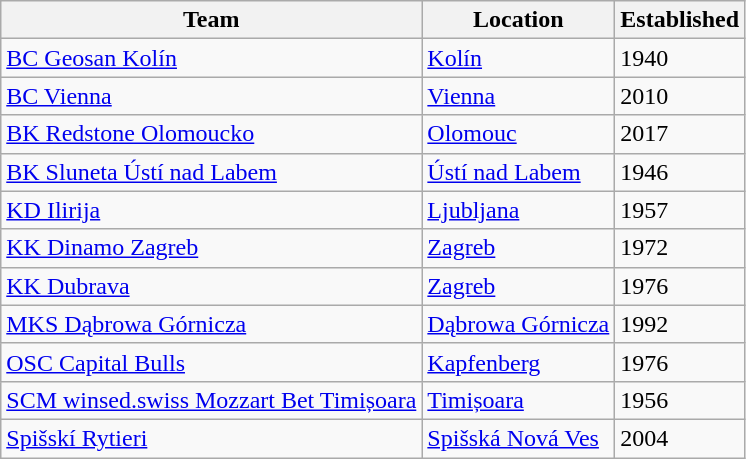<table class="wikitable sortable">
<tr>
<th>Team</th>
<th>Location</th>
<th>Established</th>
</tr>
<tr>
<td> <a href='#'>BC Geosan Kolín</a></td>
<td><a href='#'>Kolín</a></td>
<td>1940</td>
</tr>
<tr>
<td> <a href='#'>BC Vienna</a></td>
<td><a href='#'>Vienna</a></td>
<td>2010</td>
</tr>
<tr>
<td> <a href='#'>BK Redstone Olomoucko</a></td>
<td><a href='#'>Olomouc</a></td>
<td>2017</td>
</tr>
<tr>
<td> <a href='#'>BK Sluneta Ústí nad Labem</a></td>
<td><a href='#'>Ústí nad Labem</a></td>
<td>1946</td>
</tr>
<tr>
<td> <a href='#'>KD Ilirija</a></td>
<td><a href='#'>Ljubljana</a></td>
<td>1957</td>
</tr>
<tr>
<td> <a href='#'>KK Dinamo Zagreb</a></td>
<td><a href='#'>Zagreb</a></td>
<td>1972</td>
</tr>
<tr>
<td> <a href='#'>KK Dubrava</a></td>
<td><a href='#'>Zagreb</a></td>
<td>1976</td>
</tr>
<tr>
<td> <a href='#'>MKS Dąbrowa Górnicza</a></td>
<td><a href='#'>Dąbrowa Górnicza</a></td>
<td>1992</td>
</tr>
<tr>
<td> <a href='#'>OSC Capital Bulls</a></td>
<td><a href='#'>Kapfenberg</a></td>
<td>1976</td>
</tr>
<tr>
<td> <a href='#'>SCM winsed.swiss Mozzart Bet Timișoara</a></td>
<td><a href='#'>Timișoara</a></td>
<td>1956</td>
</tr>
<tr>
<td> <a href='#'>Spišskí Rytieri</a></td>
<td><a href='#'>Spišská Nová Ves</a></td>
<td>2004</td>
</tr>
</table>
